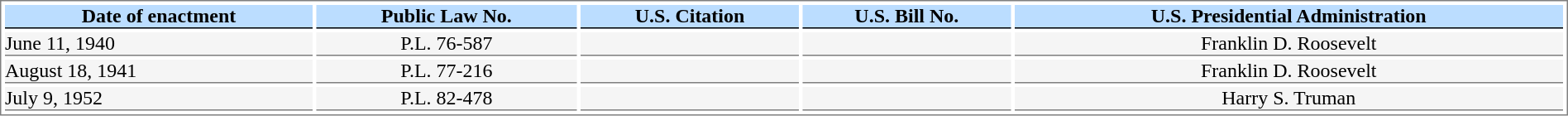<table style="border:1px solid gray; align:left; width:100%" cellspacing=3 cellpadding=0>
<tr style="font-weight:bold; text-align:center; background:#bbddff; color:black;">
<th style=" border-bottom:1.5px solid black">Date of enactment</th>
<th style=" border-bottom:1.5px solid black">Public Law No.</th>
<th style=" border-bottom:1.5px solid black">U.S. Citation</th>
<th style=" border-bottom:1.5px solid black">U.S. Bill No.</th>
<th style=" border-bottom:1.5px solid black">U.S. Presidential Administration</th>
</tr>
<tr>
<td style="border-bottom:1px solid gray; background:#F5F5F5;">June 11, 1940</td>
<td style="border-bottom:1px solid gray; background:#F5F5F5; text-align:center;">P.L. 76-587</td>
<td style="border-bottom:1px solid gray; background:#F5F5F5; text-align:center;"></td>
<td style="border-bottom:1px solid gray; background:#F5F5F5; text-align:center;"></td>
<td style="border-bottom:1px solid gray; background:#F5F5F5; text-align:center;">Franklin D. Roosevelt</td>
</tr>
<tr>
<td style="border-bottom:1px solid gray; background:#F5F5F5;">August 18, 1941</td>
<td style="border-bottom:1px solid gray; background:#F5F5F5; text-align:center;">P.L. 77-216</td>
<td style="border-bottom:1px solid gray; background:#F5F5F5; text-align:center;"></td>
<td style="border-bottom:1px solid gray; background:#F5F5F5; text-align:center;"></td>
<td style="border-bottom:1px solid gray; background:#F5F5F5; text-align:center;">Franklin D. Roosevelt</td>
</tr>
<tr>
<td style="border-bottom:1px solid gray; background:#F5F5F5;">July 9, 1952</td>
<td style="border-bottom:1px solid gray; background:#F5F5F5; text-align:center;">P.L. 82-478</td>
<td style="border-bottom:1px solid gray; background:#F5F5F5; text-align:center;"></td>
<td style="border-bottom:1px solid gray; background:#F5F5F5; text-align:center;"></td>
<td style="border-bottom:1px solid gray; background:#F5F5F5; text-align:center;">Harry S. Truman</td>
</tr>
</table>
